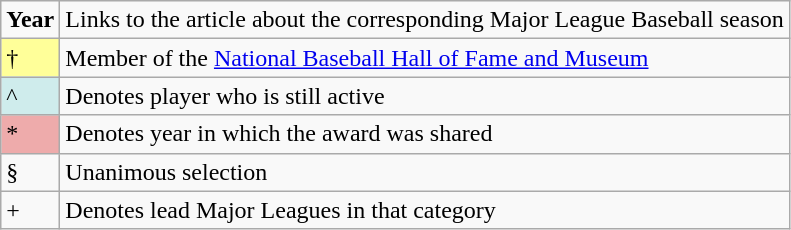<table class="wikitable">
<tr>
<td><strong>Year</strong></td>
<td>Links to the article about the corresponding Major League Baseball season</td>
</tr>
<tr>
<td style="background-color:#FFFF99;">†</td>
<td>Member of the <a href='#'>National Baseball Hall of Fame and Museum</a></td>
</tr>
<tr>
<td style="background-color:#CFECEC;">^</td>
<td>Denotes player who is still active</td>
</tr>
<tr>
<td style="background-color:#eeabab;">*</td>
<td>Denotes year in which the award was shared</td>
</tr>
<tr>
<td scope= style="text-align:center">§</td>
<td>Unanimous selection</td>
</tr>
<tr>
<td scope= style="text-align:center">+</td>
<td>Denotes lead Major Leagues in that category</td>
</tr>
</table>
